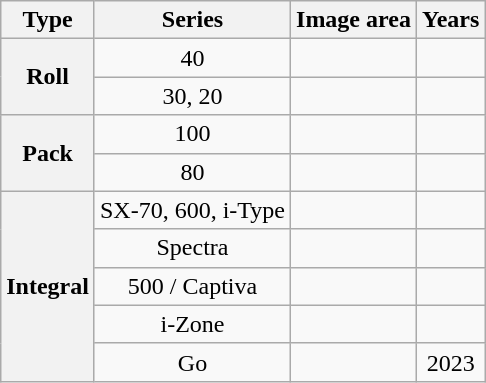<table class="wikitable sortable" style="font-size:100%;text-align:center;">
<tr>
<th>Type</th>
<th>Series</th>
<th>Image area</th>
<th>Years</th>
</tr>
<tr>
<th rowspan=2>Roll</th>
<td>40</td>
<td></td>
<td></td>
</tr>
<tr>
<td>30, 20</td>
<td></td>
<td></td>
</tr>
<tr>
<th rowspan=2>Pack</th>
<td>100</td>
<td></td>
<td></td>
</tr>
<tr>
<td>80</td>
<td></td>
<td></td>
</tr>
<tr>
<th rowspan=5>Integral</th>
<td>SX-70, 600, i-Type</td>
<td></td>
<td></td>
</tr>
<tr>
<td>Spectra</td>
<td></td>
<td></td>
</tr>
<tr>
<td>500 / Captiva</td>
<td></td>
<td></td>
</tr>
<tr>
<td>i-Zone</td>
<td></td>
<td></td>
</tr>
<tr>
<td>Go</td>
<td></td>
<td>2023</td>
</tr>
</table>
